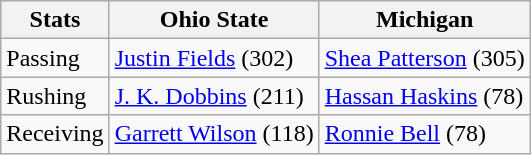<table class="wikitable">
<tr>
<th>Stats</th>
<th>Ohio State</th>
<th>Michigan</th>
</tr>
<tr>
<td>Passing</td>
<td><a href='#'>Justin Fields</a> (302)</td>
<td><a href='#'>Shea Patterson</a> (305)</td>
</tr>
<tr>
<td>Rushing</td>
<td><a href='#'>J. K. Dobbins</a> (211)</td>
<td><a href='#'>Hassan Haskins</a> (78)</td>
</tr>
<tr>
<td>Receiving</td>
<td><a href='#'>Garrett Wilson</a> (118)</td>
<td><a href='#'>Ronnie Bell</a> (78)</td>
</tr>
</table>
